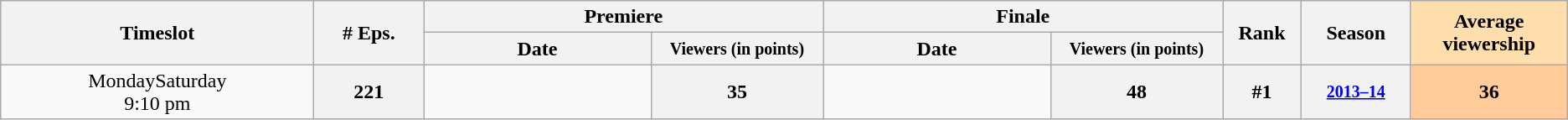<table class="wikitable">
<tr>
<th style="width:20%;" rowspan="2">Timeslot</th>
<th style="width:7%;" rowspan="2"># Eps.</th>
<th colspan=2>Premiere</th>
<th colspan=2>Finale</th>
<th style="width:5%;" rowspan="2">Rank</th>
<th style="width:7%;" rowspan="2">Season</th>
<th style="width:10%; background:#ffdead;" rowspan="2">Average viewership</th>
</tr>
<tr>
<th>Date</th>
<th span style="width:11%; font-size:smaller; line-height:100%;">Viewers (in points)</th>
<th>Date</th>
<th span style="width:11%; font-size:smaller; line-height:100%;">Viewers (in points)</th>
</tr>
<tr>
<td rowspan="1" style="text-align:center;">MondaySaturday <br>9:10 pm</td>
<th>221</th>
<td style="font-size:11px;line-height:110%"></td>
<th>35</th>
<td style="font-size:11px;line-height:110%"></td>
<th>48</th>
<th>#1</th>
<th style="font-size:smaller"><a href='#'>2013–14</a></th>
<th style="background:#fc9;">36</th>
</tr>
</table>
